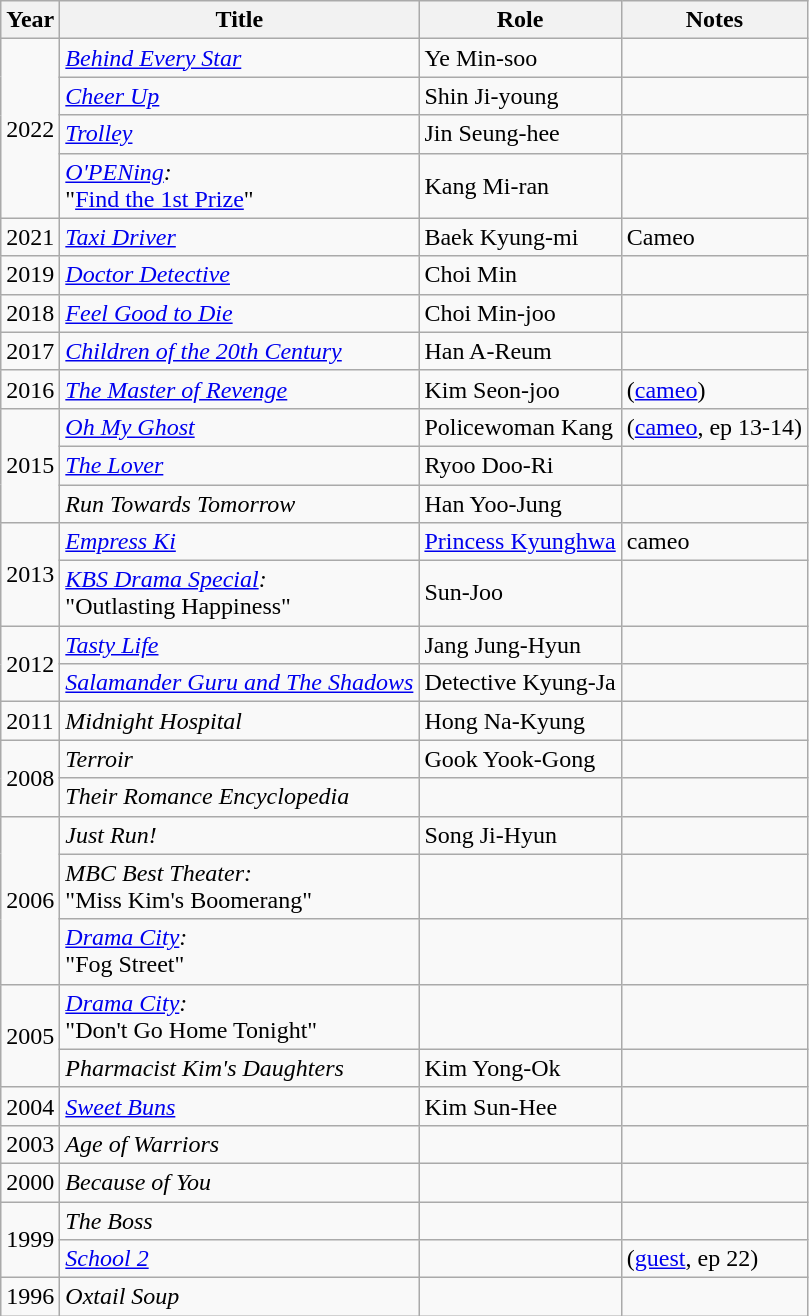<table class="wikitable sortable">
<tr>
<th>Year</th>
<th>Title</th>
<th>Role</th>
<th>Notes</th>
</tr>
<tr>
<td rowspan="4">2022</td>
<td><em><a href='#'>Behind Every Star</a></em></td>
<td>Ye Min-soo</td>
<td></td>
</tr>
<tr>
<td><em><a href='#'>Cheer Up</a></em></td>
<td>Shin Ji-young</td>
<td></td>
</tr>
<tr>
<td><em><a href='#'>Trolley</a></em></td>
<td>Jin Seung-hee</td>
<td></td>
</tr>
<tr>
<td><em><a href='#'>O'PENing</a>:</em><br>"<a href='#'>Find the 1st Prize</a>"</td>
<td>Kang Mi-ran</td>
<td one act-drama; season 5></td>
</tr>
<tr>
<td>2021</td>
<td><em><a href='#'>Taxi Driver</a></em></td>
<td>Baek Kyung-mi</td>
<td>Cameo  </td>
</tr>
<tr>
<td>2019</td>
<td><em><a href='#'>Doctor Detective</a></em></td>
<td>Choi Min</td>
<td></td>
</tr>
<tr>
<td>2018</td>
<td><em><a href='#'>Feel Good to Die</a></em></td>
<td>Choi Min-joo</td>
<td></td>
</tr>
<tr>
<td>2017</td>
<td><em><a href='#'>Children of the 20th Century</a></em></td>
<td>Han A-Reum</td>
<td></td>
</tr>
<tr>
<td>2016</td>
<td><em><a href='#'>The Master of Revenge</a></em></td>
<td>Kim Seon-joo</td>
<td>(<a href='#'>cameo</a>)</td>
</tr>
<tr>
<td rowspan="3">2015</td>
<td><em><a href='#'>Oh My Ghost</a></em></td>
<td>Policewoman Kang</td>
<td>(<a href='#'>cameo</a>, ep 13-14)</td>
</tr>
<tr>
<td><em><a href='#'>The Lover</a></em></td>
<td>Ryoo Doo-Ri</td>
<td></td>
</tr>
<tr>
<td><em>Run Towards Tomorrow</em></td>
<td>Han Yoo-Jung</td>
<td></td>
</tr>
<tr>
<td rowspan="2">2013</td>
<td><em><a href='#'>Empress Ki</a></em></td>
<td><a href='#'>Princess Kyunghwa</a></td>
<td>cameo</td>
</tr>
<tr>
<td><em><a href='#'>KBS Drama Special</a>:</em><br>"Outlasting Happiness"</td>
<td>Sun-Joo</td>
<td></td>
</tr>
<tr>
<td rowspan="2">2012</td>
<td><em><a href='#'>Tasty Life</a></em></td>
<td>Jang Jung-Hyun</td>
<td></td>
</tr>
<tr>
<td><em><a href='#'>Salamander Guru and The Shadows</a></em></td>
<td>Detective Kyung-Ja</td>
<td></td>
</tr>
<tr>
<td>2011</td>
<td><em>Midnight Hospital</em></td>
<td>Hong Na-Kyung</td>
<td></td>
</tr>
<tr>
<td rowspan=2>2008</td>
<td><em>Terroir</em></td>
<td>Gook Yook-Gong</td>
<td></td>
</tr>
<tr>
<td><em>Their Romance Encyclopedia</em></td>
<td></td>
<td></td>
</tr>
<tr>
<td rowspan=3>2006</td>
<td><em>Just Run!</em></td>
<td>Song Ji-Hyun</td>
<td></td>
</tr>
<tr>
<td><em>MBC Best Theater:</em><br>"Miss Kim's Boomerang"</td>
<td></td>
<td></td>
</tr>
<tr>
<td><em><a href='#'>Drama City</a>:</em><br>"Fog Street"</td>
<td></td>
<td></td>
</tr>
<tr>
<td rowspan=2>2005</td>
<td><em><a href='#'>Drama City</a>:</em><br>"Don't Go Home Tonight"</td>
<td></td>
<td></td>
</tr>
<tr>
<td><em>Pharmacist Kim's Daughters</em></td>
<td>Kim Yong-Ok</td>
<td></td>
</tr>
<tr>
<td>2004</td>
<td><em><a href='#'>Sweet Buns</a></em></td>
<td>Kim Sun-Hee</td>
<td></td>
</tr>
<tr>
<td>2003</td>
<td><em>Age of Warriors</em></td>
<td></td>
<td></td>
</tr>
<tr>
<td>2000</td>
<td><em>Because of You</em></td>
<td></td>
<td></td>
</tr>
<tr>
<td rowspan=2>1999</td>
<td><em>The Boss</em></td>
<td></td>
<td></td>
</tr>
<tr>
<td><em><a href='#'>School 2</a></em></td>
<td></td>
<td>(<a href='#'>guest</a>, ep 22)</td>
</tr>
<tr>
<td>1996</td>
<td><em>Oxtail Soup</em></td>
<td></td>
<td></td>
</tr>
</table>
